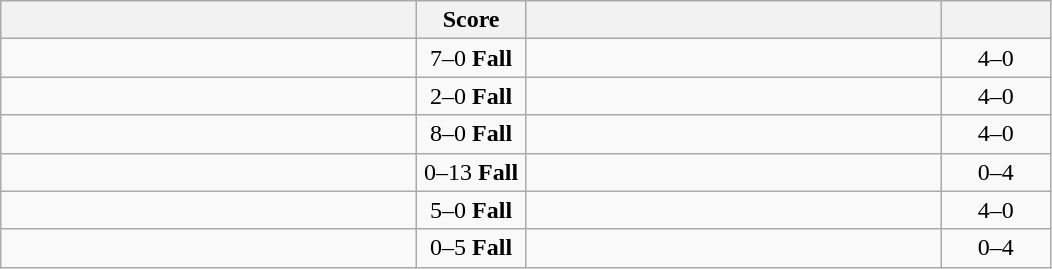<table class="wikitable" style="text-align: center; ">
<tr>
<th align="right" width="270"></th>
<th width="65">Score</th>
<th align="left" width="270"></th>
<th width="65"></th>
</tr>
<tr>
<td align="left"><strong></strong></td>
<td>7–0 <strong>Fall</strong></td>
<td align="left"></td>
<td>4–0 <strong></strong></td>
</tr>
<tr>
<td align="left"><strong></strong></td>
<td>2–0 <strong>Fall</strong></td>
<td align="left"></td>
<td>4–0 <strong></strong></td>
</tr>
<tr>
<td align="left"><strong></strong></td>
<td>8–0 <strong>Fall</strong></td>
<td align="left"></td>
<td>4–0 <strong></strong></td>
</tr>
<tr>
<td align="left"></td>
<td>0–13 <strong>Fall</strong></td>
<td align="left"><strong></strong></td>
<td>0–4 <strong></strong></td>
</tr>
<tr>
<td align="left"><strong></strong></td>
<td>5–0 <strong>Fall</strong></td>
<td align="left"></td>
<td>4–0 <strong></strong></td>
</tr>
<tr>
<td align="left"></td>
<td>0–5 <strong>Fall</strong></td>
<td align="left"><strong></strong></td>
<td>0–4 <strong></strong></td>
</tr>
</table>
